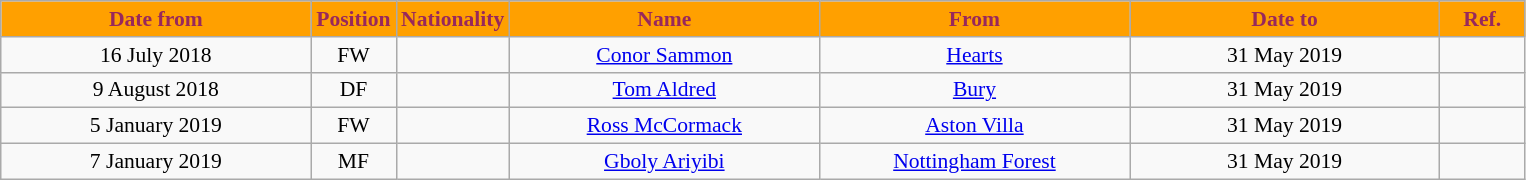<table class="wikitable"  style="text-align:center; font-size:90%; ">
<tr>
<th style="background:#ffa000; color:#98285c; width:200px;">Date from</th>
<th style="background:#ffa000; color:#98285c; width:50px;">Position</th>
<th style="background:#ffa000; color:#98285c; width:50px;">Nationality</th>
<th style="background:#ffa000; color:#98285c; width:200px;">Name</th>
<th style="background:#ffa000; color:#98285c; width:200px;">From</th>
<th style="background:#ffa000; color:#98285c; width:200px;">Date to</th>
<th style="background:#ffa000; color:#98285c; width:50px;">Ref.</th>
</tr>
<tr>
<td>16 July 2018</td>
<td>FW</td>
<td></td>
<td><a href='#'>Conor Sammon</a></td>
<td><a href='#'>Hearts</a></td>
<td>31 May 2019</td>
<td></td>
</tr>
<tr>
<td>9 August 2018</td>
<td>DF</td>
<td></td>
<td><a href='#'>Tom Aldred</a></td>
<td><a href='#'>Bury</a></td>
<td>31 May 2019</td>
<td></td>
</tr>
<tr>
<td>5 January 2019</td>
<td>FW</td>
<td></td>
<td><a href='#'>Ross McCormack</a></td>
<td><a href='#'>Aston Villa</a></td>
<td>31 May 2019</td>
<td></td>
</tr>
<tr>
<td>7 January 2019</td>
<td>MF</td>
<td></td>
<td><a href='#'>Gboly Ariyibi</a></td>
<td><a href='#'>Nottingham Forest</a></td>
<td>31 May 2019</td>
<td></td>
</tr>
</table>
